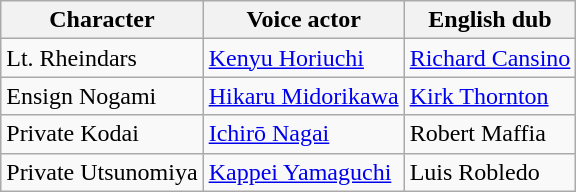<table class="wikitable">
<tr>
<th>Character</th>
<th>Voice actor</th>
<th>English dub</th>
</tr>
<tr>
<td>Lt. Rheindars</td>
<td><a href='#'>Kenyu Horiuchi</a></td>
<td><a href='#'>Richard Cansino</a></td>
</tr>
<tr>
<td>Ensign Nogami</td>
<td><a href='#'>Hikaru Midorikawa</a></td>
<td><a href='#'>Kirk Thornton</a></td>
</tr>
<tr>
<td>Private Kodai</td>
<td><a href='#'>Ichirō Nagai</a></td>
<td>Robert Maffia</td>
</tr>
<tr>
<td>Private Utsunomiya</td>
<td><a href='#'>Kappei Yamaguchi</a></td>
<td>Luis Robledo</td>
</tr>
</table>
